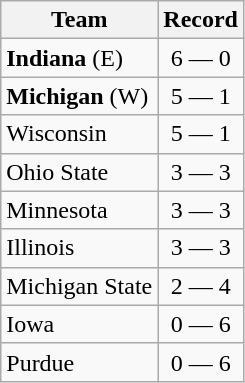<table class="wikitable" style="text-align:center;">
<tr>
<th>Team</th>
<th>Record</th>
</tr>
<tr>
<td style="text-align:left"><strong>Indiana</strong> (E)</td>
<td>6 — 0</td>
</tr>
<tr>
<td style="text-align:left"><strong>Michigan</strong> (W)</td>
<td>5 — 1</td>
</tr>
<tr>
<td style="text-align:left">Wisconsin</td>
<td>5 — 1</td>
</tr>
<tr>
<td style="text-align:left">Ohio State</td>
<td>3 — 3</td>
</tr>
<tr>
<td style="text-align:left">Minnesota</td>
<td>3 — 3</td>
</tr>
<tr>
<td style="text-align:left">Illinois</td>
<td>3 — 3</td>
</tr>
<tr>
<td style="text-align:left">Michigan State</td>
<td>2 — 4</td>
</tr>
<tr>
<td style="text-align:left">Iowa</td>
<td>0 — 6</td>
</tr>
<tr>
<td style="text-align:left">Purdue</td>
<td>0 — 6</td>
</tr>
</table>
